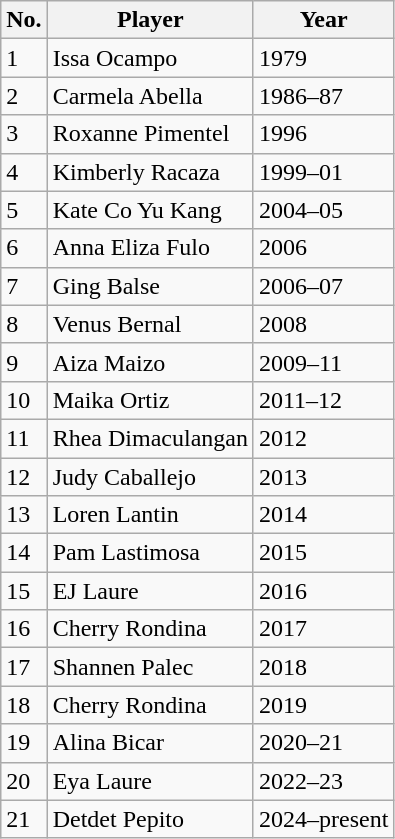<table class=wikitable>
<tr>
<th style=>No.</th>
<th style=>Player</th>
<th style=>Year</th>
</tr>
<tr>
<td>1</td>
<td>Issa Ocampo</td>
<td>1979</td>
</tr>
<tr>
<td>2</td>
<td>Carmela Abella</td>
<td>1986–87</td>
</tr>
<tr>
<td>3</td>
<td>Roxanne Pimentel</td>
<td>1996</td>
</tr>
<tr>
<td>4</td>
<td>Kimberly Racaza</td>
<td>1999–01</td>
</tr>
<tr>
<td>5</td>
<td>Kate Co Yu Kang</td>
<td>2004–05</td>
</tr>
<tr>
<td>6</td>
<td>Anna Eliza Fulo</td>
<td>2006</td>
</tr>
<tr>
<td>7</td>
<td>Ging Balse</td>
<td>2006–07</td>
</tr>
<tr>
<td>8</td>
<td>Venus Bernal</td>
<td>2008</td>
</tr>
<tr>
<td>9</td>
<td>Aiza Maizo</td>
<td>2009–11</td>
</tr>
<tr>
<td>10</td>
<td>Maika Ortiz</td>
<td>2011–12</td>
</tr>
<tr>
<td>11</td>
<td>Rhea Dimaculangan</td>
<td>2012</td>
</tr>
<tr>
<td>12</td>
<td>Judy Caballejo</td>
<td>2013</td>
</tr>
<tr>
<td>13</td>
<td>Loren Lantin</td>
<td>2014</td>
</tr>
<tr>
<td>14</td>
<td>Pam Lastimosa</td>
<td>2015</td>
</tr>
<tr>
<td>15</td>
<td>EJ Laure</td>
<td>2016</td>
</tr>
<tr>
<td>16</td>
<td>Cherry Rondina</td>
<td>2017</td>
</tr>
<tr>
<td>17</td>
<td>Shannen Palec</td>
<td>2018</td>
</tr>
<tr>
<td>18</td>
<td>Cherry Rondina</td>
<td>2019</td>
</tr>
<tr>
<td>19</td>
<td>Alina Bicar</td>
<td>2020–21</td>
</tr>
<tr>
<td>20</td>
<td>Eya Laure</td>
<td>2022–23</td>
</tr>
<tr>
<td>21</td>
<td>Detdet Pepito</td>
<td>2024–present</td>
</tr>
</table>
